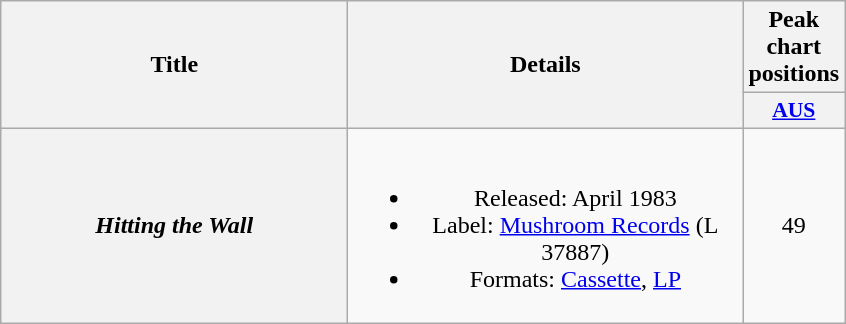<table class="wikitable plainrowheaders" style="text-align:center;" border="1">
<tr>
<th scope="col" rowspan="2" style="width:14em;">Title</th>
<th scope="col" rowspan="2" style="width:16em;">Details</th>
<th scope="col" colspan="1">Peak chart positions</th>
</tr>
<tr>
<th scope="col" style="width:3em;font-size:90%;"><a href='#'>AUS</a><br></th>
</tr>
<tr>
<th scope="row"><em>Hitting the Wall</em></th>
<td><br><ul><li>Released: April 1983</li><li>Label: <a href='#'>Mushroom Records</a> (L 37887)</li><li>Formats: <a href='#'>Cassette</a>, <a href='#'>LP</a></li></ul></td>
<td align="center">49</td>
</tr>
</table>
